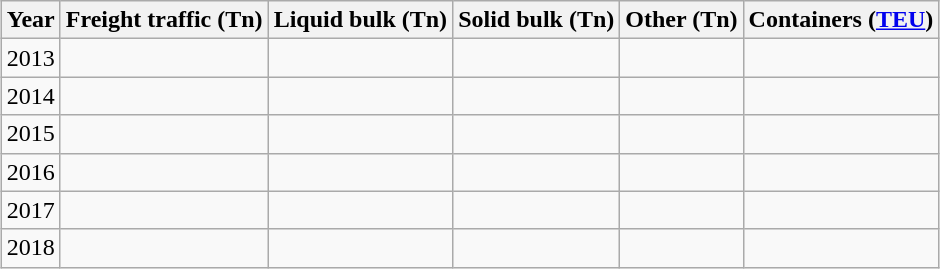<table class="wikitable sortable" style="margin:1em auto;">
<tr>
<th>Year</th>
<th>Freight traffic (Tn)</th>
<th>Liquid bulk (Tn)</th>
<th>Solid bulk (Tn)</th>
<th>Other (Tn)</th>
<th>Containers (<a href='#'>TEU</a>)</th>
</tr>
<tr>
<td align = "center">2013</td>
<td align = "right"></td>
<td align = "right"></td>
<td align = "right"></td>
<td align = "right"></td>
<td align = "right"></td>
</tr>
<tr>
<td align = "center">2014</td>
<td align = "right"></td>
<td align = "right"></td>
<td align = "right"></td>
<td align = "right"></td>
<td align = "right"></td>
</tr>
<tr>
<td align = "center">2015</td>
<td align = "right"></td>
<td align = "right"></td>
<td align = "right"></td>
<td align = "right"></td>
<td align = "right"></td>
</tr>
<tr>
<td align = "center">2016</td>
<td align = "right"></td>
<td align = "right"></td>
<td align = "right"></td>
<td align = "right"></td>
<td align = "right"></td>
</tr>
<tr>
<td align = "center">2017</td>
<td align = "right"></td>
<td align = "right"></td>
<td align = "right"></td>
<td align = "right"></td>
<td align = "right"></td>
</tr>
<tr>
<td align = "center">2018</td>
<td align = "right"></td>
<td align = "right"></td>
<td align = "right"></td>
<td align = "right"></td>
<td align = "right"></td>
</tr>
</table>
